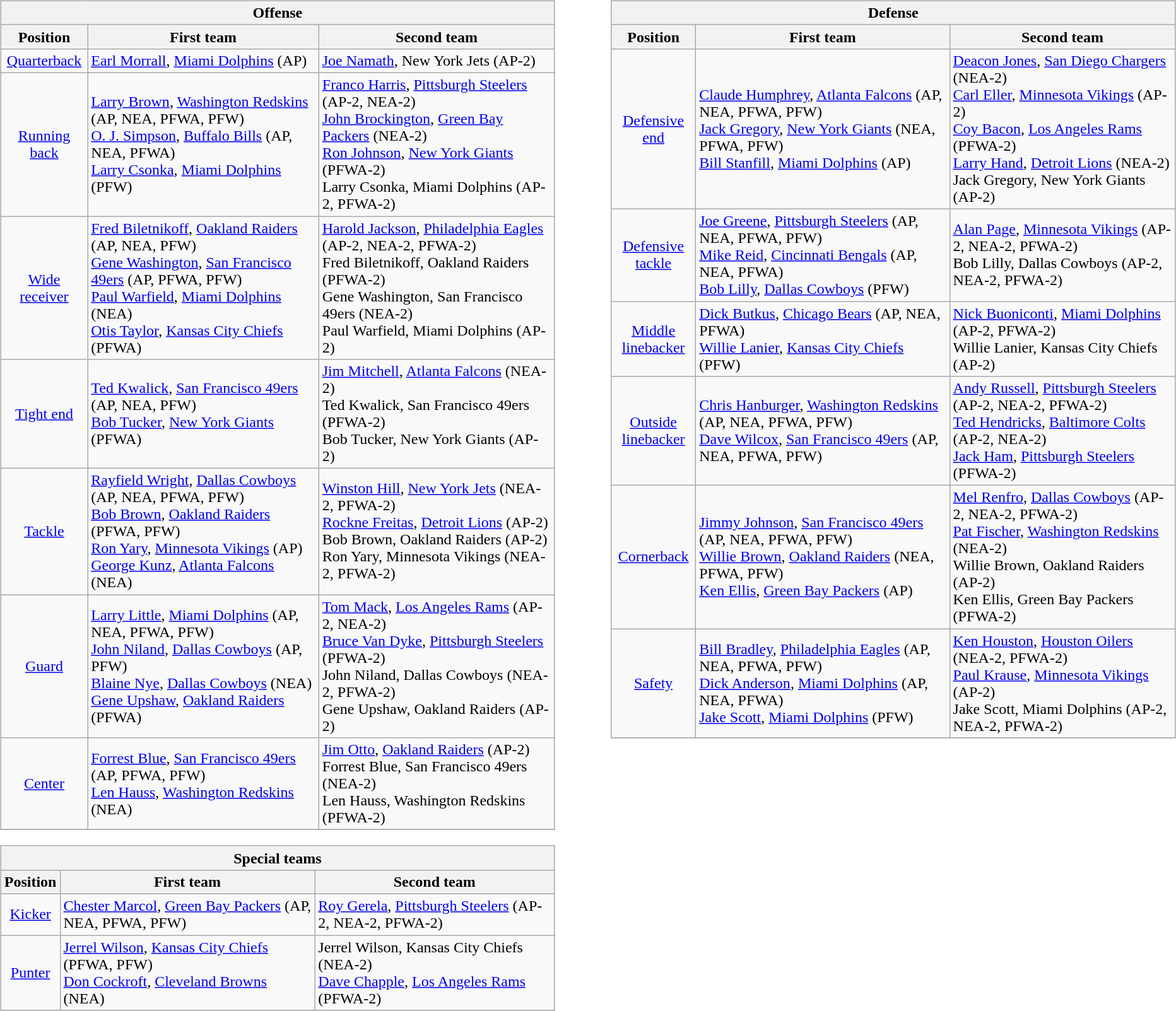<table border=0>
<tr valign="top">
<td><br><table class="wikitable">
<tr>
<th colspan=3>Offense</th>
</tr>
<tr>
<th>Position</th>
<th>First team</th>
<th>Second team</th>
</tr>
<tr>
<td align=center><a href='#'>Quarterback</a></td>
<td><a href='#'>Earl Morrall</a>, <a href='#'>Miami Dolphins</a> (AP)</td>
<td><a href='#'>Joe Namath</a>, New York Jets (AP-2)</td>
</tr>
<tr>
<td align=center><a href='#'>Running back</a></td>
<td><a href='#'>Larry Brown</a>, <a href='#'>Washington Redskins</a> (AP, NEA, PFWA, PFW) <br><a href='#'>O. J. Simpson</a>, <a href='#'>Buffalo Bills</a> (AP, NEA, PFWA) <br> <a href='#'>Larry Csonka</a>, <a href='#'>Miami Dolphins</a> (PFW)</td>
<td><a href='#'>Franco Harris</a>, <a href='#'>Pittsburgh Steelers</a> (AP-2, NEA-2)<br> <a href='#'>John Brockington</a>, <a href='#'>Green Bay Packers</a> (NEA-2)<br><a href='#'>Ron Johnson</a>, <a href='#'>New York Giants</a> (PFWA-2)<br> Larry Csonka, Miami Dolphins (AP-2, PFWA-2)</td>
</tr>
<tr>
<td align=center><a href='#'>Wide receiver</a></td>
<td><a href='#'>Fred Biletnikoff</a>, <a href='#'>Oakland Raiders</a> (AP, NEA, PFW)<br><a href='#'>Gene Washington</a>, <a href='#'>San Francisco 49ers</a> (AP, PFWA, PFW)<br><a href='#'>Paul Warfield</a>, <a href='#'>Miami Dolphins</a> (NEA)<br><a href='#'>Otis Taylor</a>, <a href='#'>Kansas City Chiefs</a> (PFWA)</td>
<td><a href='#'>Harold Jackson</a>, <a href='#'>Philadelphia Eagles</a>  (AP-2, NEA-2, PFWA-2)<br>Fred Biletnikoff, Oakland Raiders (PFWA-2)<br>Gene Washington, San Francisco 49ers (NEA-2)<br>Paul Warfield, Miami Dolphins (AP-2)</td>
</tr>
<tr>
<td align=center><a href='#'>Tight end</a></td>
<td><a href='#'>Ted Kwalick</a>, <a href='#'>San Francisco 49ers</a> (AP, NEA, PFW)<br><a href='#'>Bob Tucker</a>, <a href='#'>New York Giants</a> (PFWA)</td>
<td><a href='#'>Jim Mitchell</a>, <a href='#'>Atlanta Falcons</a> (NEA-2) <br>Ted Kwalick, San Francisco 49ers (PFWA-2)<br>Bob Tucker, New York Giants (AP-2)</td>
</tr>
<tr>
<td align=center><a href='#'>Tackle</a></td>
<td><a href='#'>Rayfield Wright</a>, <a href='#'>Dallas Cowboys</a> (AP, NEA, PFWA, PFW) <br> <a href='#'>Bob Brown</a>, <a href='#'>Oakland Raiders</a> (PFWA, PFW) <br> <a href='#'>Ron Yary</a>, <a href='#'>Minnesota Vikings</a> (AP) <br> <a href='#'>George Kunz</a>, <a href='#'>Atlanta Falcons</a> (NEA)</td>
<td><a href='#'>Winston Hill</a>, <a href='#'>New York Jets</a> (NEA-2, PFWA-2) <br><a href='#'>Rockne Freitas</a>, <a href='#'>Detroit Lions</a> (AP-2) <br> Bob Brown, Oakland Raiders (AP-2) <br> Ron Yary, Minnesota Vikings (NEA-2, PFWA-2)</td>
</tr>
<tr>
<td align=center><a href='#'>Guard</a></td>
<td><a href='#'>Larry Little</a>, <a href='#'>Miami Dolphins</a> (AP, NEA, PFWA, PFW)<br><a href='#'>John Niland</a>, <a href='#'>Dallas Cowboys</a> (AP, PFW)<br><a href='#'>Blaine Nye</a>, <a href='#'>Dallas Cowboys</a> (NEA)<br><a href='#'>Gene Upshaw</a>, <a href='#'>Oakland Raiders</a> (PFWA)</td>
<td><a href='#'>Tom Mack</a>, <a href='#'>Los Angeles Rams</a> (AP-2, NEA-2)  <br><a href='#'>Bruce Van Dyke</a>, <a href='#'>Pittsburgh Steelers</a> (PFWA-2) <br>John Niland, Dallas Cowboys (NEA-2, PFWA-2)  <br> Gene Upshaw, Oakland Raiders (AP-2)</td>
</tr>
<tr>
<td align=center><a href='#'>Center</a></td>
<td><a href='#'>Forrest Blue</a>, <a href='#'>San Francisco 49ers</a> (AP, PFWA, PFW) <br><a href='#'>Len Hauss</a>, <a href='#'>Washington Redskins</a> (NEA)</td>
<td><a href='#'>Jim Otto</a>, <a href='#'>Oakland Raiders</a> (AP-2) <br> Forrest Blue,  San Francisco 49ers (NEA-2) <br> Len Hauss, Washington Redskins (PFWA-2)</td>
</tr>
<tr>
</tr>
</table>
<table class="wikitable">
<tr>
<th colspan=3>Special teams</th>
</tr>
<tr>
<th>Position</th>
<th>First team</th>
<th>Second team</th>
</tr>
<tr>
<td align=center><a href='#'>Kicker</a></td>
<td><a href='#'>Chester Marcol</a>, <a href='#'>Green Bay Packers</a> (AP, NEA, PFWA, PFW)</td>
<td><a href='#'>Roy Gerela</a>, <a href='#'>Pittsburgh Steelers</a> (AP-2, NEA-2, PFWA-2)</td>
</tr>
<tr>
<td align=center><a href='#'>Punter</a></td>
<td><a href='#'>Jerrel Wilson</a>, <a href='#'>Kansas City Chiefs</a> (PFWA, PFW) <br> <a href='#'>Don Cockroft</a>, <a href='#'>Cleveland Browns</a> (NEA)</td>
<td>Jerrel Wilson, Kansas City Chiefs (NEA-2) <br> <a href='#'>Dave Chapple</a>, <a href='#'>Los Angeles Rams</a> (PFWA-2)</td>
</tr>
<tr>
</tr>
</table>
</td>
<td style="padding-left:40px;"><br><table class="wikitable">
<tr>
<th colspan=3>Defense</th>
</tr>
<tr>
<th width=15%>Position</th>
<th width=45%>First team</th>
<th width=40%>Second team</th>
</tr>
<tr>
<td align=center><a href='#'>Defensive end</a></td>
<td><a href='#'>Claude Humphrey</a>, <a href='#'>Atlanta Falcons</a> (AP, NEA, PFWA, PFW)<br><a href='#'>Jack Gregory</a>, <a href='#'>New York Giants</a> (NEA, PFWA, PFW)<br><a href='#'>Bill Stanfill</a>, <a href='#'>Miami Dolphins</a>  (AP)</td>
<td><a href='#'>Deacon Jones</a>, <a href='#'>San Diego Chargers</a> (NEA-2)<br><a href='#'>Carl Eller</a>, <a href='#'>Minnesota Vikings</a> (AP-2)<br><a href='#'>Coy Bacon</a>, <a href='#'>Los Angeles Rams</a> (PFWA-2)<br><a href='#'>Larry Hand</a>, <a href='#'>Detroit Lions</a> (NEA-2)<br>Jack Gregory, New York Giants (AP-2)</td>
</tr>
<tr>
<td align=center><a href='#'>Defensive tackle</a></td>
<td><a href='#'>Joe Greene</a>, <a href='#'>Pittsburgh Steelers</a> (AP, NEA, PFWA, PFW)<br><a href='#'>Mike Reid</a>, <a href='#'>Cincinnati Bengals</a> (AP, NEA, PFWA)<br> <a href='#'>Bob Lilly</a>, <a href='#'>Dallas Cowboys</a> (PFW)</td>
<td><a href='#'>Alan Page</a>, <a href='#'>Minnesota Vikings</a> (AP-2, NEA-2, PFWA-2) <br> Bob Lilly, Dallas Cowboys  (AP-2, NEA-2, PFWA-2)</td>
</tr>
<tr>
<td align=center><a href='#'>Middle linebacker</a></td>
<td><a href='#'>Dick Butkus</a>, <a href='#'>Chicago Bears</a> (AP, NEA, PFWA) <br> <a href='#'>Willie Lanier</a>, <a href='#'>Kansas City Chiefs</a> (PFW)</td>
<td><a href='#'>Nick Buoniconti</a>, <a href='#'>Miami Dolphins</a> (AP-2, PFWA-2)  <br> Willie Lanier, Kansas City Chiefs (AP-2)</td>
</tr>
<tr>
<td align=center><a href='#'>Outside linebacker</a></td>
<td><a href='#'>Chris Hanburger</a>, <a href='#'>Washington Redskins</a>  (AP, NEA, PFWA, PFW)<br><a href='#'>Dave Wilcox</a>, <a href='#'>San Francisco 49ers</a> (AP, NEA, PFWA, PFW)</td>
<td><a href='#'>Andy Russell</a>, <a href='#'>Pittsburgh Steelers</a> (AP-2, NEA-2, PFWA-2)<br><a href='#'>Ted Hendricks</a>, <a href='#'>Baltimore Colts</a> (AP-2, NEA-2)<br><a href='#'>Jack Ham</a>, <a href='#'>Pittsburgh Steelers</a> (PFWA-2)</td>
</tr>
<tr>
<td align=center><a href='#'>Cornerback</a></td>
<td><a href='#'>Jimmy Johnson</a>, <a href='#'>San Francisco 49ers</a> (AP, NEA, PFWA, PFW)  <br> <a href='#'>Willie Brown</a>, <a href='#'>Oakland Raiders</a> (NEA, PFWA, PFW) <br> <a href='#'>Ken Ellis</a>, <a href='#'>Green Bay Packers</a> (AP)</td>
<td><a href='#'>Mel Renfro</a>, <a href='#'>Dallas Cowboys</a> (AP-2, NEA-2, PFWA-2)<br><a href='#'>Pat Fischer</a>, <a href='#'>Washington Redskins</a> (NEA-2) <br>Willie Brown, Oakland Raiders (AP-2)<br>Ken Ellis, Green Bay Packers (PFWA-2)</td>
</tr>
<tr>
<td align=center><a href='#'>Safety</a></td>
<td><a href='#'>Bill Bradley</a>, <a href='#'>Philadelphia Eagles</a> (AP, NEA, PFWA, PFW)<br><a href='#'>Dick Anderson</a>, <a href='#'>Miami Dolphins</a> (AP, NEA, PFWA)<br><a href='#'>Jake Scott</a>, <a href='#'>Miami Dolphins</a> (PFW)</td>
<td><a href='#'>Ken Houston</a>, <a href='#'>Houston Oilers</a> (NEA-2, PFWA-2)<br><a href='#'>Paul Krause</a>, <a href='#'>Minnesota Vikings</a> (AP-2)<br>Jake Scott, Miami Dolphins (AP-2, NEA-2, PFWA-2)</td>
</tr>
<tr>
</tr>
</table>
</td>
</tr>
</table>
